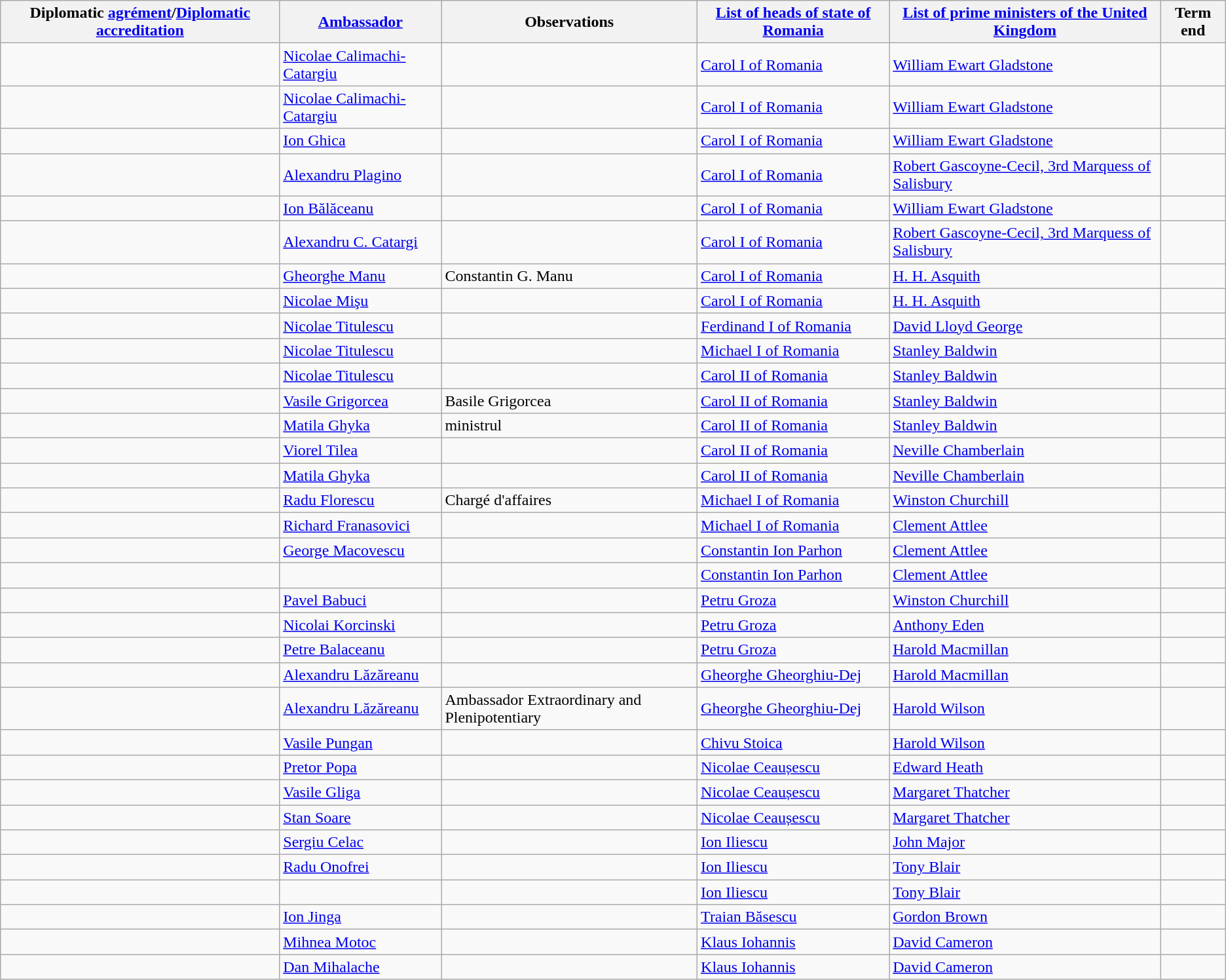<table class="wikitable sortable">
<tr>
<th>Diplomatic <a href='#'>agrément</a>/<a href='#'>Diplomatic accreditation</a></th>
<th><a href='#'>Ambassador</a></th>
<th>Observations</th>
<th><a href='#'>List of heads of state of Romania</a></th>
<th><a href='#'>List of prime ministers of the United Kingdom</a></th>
<th>Term end</th>
</tr>
<tr>
<td></td>
<td><a href='#'>Nicolae Calimachi-Catargiu</a></td>
<td></td>
<td><a href='#'>Carol I of Romania</a></td>
<td><a href='#'>William Ewart Gladstone</a></td>
<td></td>
</tr>
<tr>
<td></td>
<td><a href='#'>Nicolae Calimachi-Catargiu</a></td>
<td></td>
<td><a href='#'>Carol I of Romania</a></td>
<td><a href='#'>William Ewart Gladstone</a></td>
<td></td>
</tr>
<tr>
<td></td>
<td><a href='#'>Ion Ghica</a></td>
<td></td>
<td><a href='#'>Carol I of Romania</a></td>
<td><a href='#'>William Ewart Gladstone</a></td>
<td></td>
</tr>
<tr>
<td></td>
<td><a href='#'>Alexandru Plagino</a></td>
<td></td>
<td><a href='#'>Carol I of Romania</a></td>
<td><a href='#'>Robert Gascoyne-Cecil, 3rd Marquess of Salisbury</a></td>
<td></td>
</tr>
<tr>
<td></td>
<td><a href='#'>Ion Bălăceanu</a></td>
<td></td>
<td><a href='#'>Carol I of Romania</a></td>
<td><a href='#'>William Ewart Gladstone</a></td>
<td></td>
</tr>
<tr>
<td></td>
<td><a href='#'>Alexandru C. Catargi</a></td>
<td></td>
<td><a href='#'>Carol I of Romania</a></td>
<td><a href='#'>Robert Gascoyne-Cecil, 3rd Marquess of Salisbury</a></td>
<td></td>
</tr>
<tr>
<td></td>
<td><a href='#'>Gheorghe Manu</a></td>
<td>Constantin G. Manu</td>
<td><a href='#'>Carol I of Romania</a></td>
<td><a href='#'>H. H. Asquith</a></td>
<td></td>
</tr>
<tr>
<td></td>
<td><a href='#'>Nicolae Mişu</a></td>
<td></td>
<td><a href='#'>Carol I of Romania</a></td>
<td><a href='#'>H. H. Asquith</a></td>
<td></td>
</tr>
<tr>
<td></td>
<td><a href='#'>Nicolae Titulescu</a></td>
<td></td>
<td><a href='#'>Ferdinand I of Romania</a></td>
<td><a href='#'>David Lloyd George</a></td>
<td></td>
</tr>
<tr>
<td></td>
<td><a href='#'>Nicolae Titulescu</a></td>
<td></td>
<td><a href='#'>Michael I of Romania</a></td>
<td><a href='#'>Stanley Baldwin</a></td>
<td></td>
</tr>
<tr>
<td></td>
<td><a href='#'>Nicolae Titulescu</a></td>
<td></td>
<td><a href='#'>Carol II of Romania</a></td>
<td><a href='#'>Stanley Baldwin</a></td>
<td></td>
</tr>
<tr>
<td></td>
<td><a href='#'>Vasile Grigorcea</a></td>
<td>Basile Grigorcea</td>
<td><a href='#'>Carol II of Romania</a></td>
<td><a href='#'>Stanley Baldwin</a></td>
<td></td>
</tr>
<tr>
<td></td>
<td><a href='#'>Matila Ghyka</a></td>
<td>ministrul</td>
<td><a href='#'>Carol II of Romania</a></td>
<td><a href='#'>Stanley Baldwin</a></td>
<td></td>
</tr>
<tr>
<td></td>
<td><a href='#'>Viorel Tilea</a></td>
<td></td>
<td><a href='#'>Carol II of Romania</a></td>
<td><a href='#'>Neville Chamberlain</a></td>
<td></td>
</tr>
<tr>
<td></td>
<td><a href='#'>Matila Ghyka</a></td>
<td></td>
<td><a href='#'>Carol II of Romania</a></td>
<td><a href='#'>Neville Chamberlain</a></td>
<td></td>
</tr>
<tr>
<td></td>
<td><a href='#'>Radu Florescu</a></td>
<td>Chargé d'affaires</td>
<td><a href='#'>Michael I of Romania</a></td>
<td><a href='#'>Winston Churchill</a></td>
<td></td>
</tr>
<tr>
<td></td>
<td><a href='#'>Richard Franasovici</a></td>
<td></td>
<td><a href='#'>Michael I of Romania</a></td>
<td><a href='#'>Clement Attlee</a></td>
<td></td>
</tr>
<tr>
<td></td>
<td><a href='#'>George Macovescu</a></td>
<td></td>
<td><a href='#'>Constantin Ion Parhon</a></td>
<td><a href='#'>Clement Attlee</a></td>
<td></td>
</tr>
<tr>
<td></td>
<td></td>
<td></td>
<td><a href='#'>Constantin Ion Parhon</a></td>
<td><a href='#'>Clement Attlee</a></td>
<td></td>
</tr>
<tr>
<td></td>
<td><a href='#'>Pavel Babuci</a></td>
<td></td>
<td><a href='#'>Petru Groza</a></td>
<td><a href='#'>Winston Churchill</a></td>
<td></td>
</tr>
<tr>
<td></td>
<td><a href='#'>Nicolai Korcinski</a></td>
<td></td>
<td><a href='#'>Petru Groza</a></td>
<td><a href='#'>Anthony Eden</a></td>
<td></td>
</tr>
<tr>
<td></td>
<td><a href='#'>Petre Balaceanu</a></td>
<td></td>
<td><a href='#'>Petru Groza</a></td>
<td><a href='#'>Harold Macmillan</a></td>
<td></td>
</tr>
<tr>
<td></td>
<td><a href='#'>Alexandru Lăzăreanu</a></td>
<td></td>
<td><a href='#'>Gheorghe Gheorghiu-Dej</a></td>
<td><a href='#'>Harold Macmillan</a></td>
<td></td>
</tr>
<tr>
<td></td>
<td><a href='#'>Alexandru Lăzăreanu</a></td>
<td>Ambassador Extraordinary and Plenipotentiary</td>
<td><a href='#'>Gheorghe Gheorghiu-Dej</a></td>
<td><a href='#'>Harold Wilson</a></td>
<td></td>
</tr>
<tr>
<td></td>
<td><a href='#'>Vasile Pungan</a></td>
<td></td>
<td><a href='#'>Chivu Stoica</a></td>
<td><a href='#'>Harold Wilson</a></td>
<td></td>
</tr>
<tr>
<td></td>
<td><a href='#'>Pretor Popa</a></td>
<td></td>
<td><a href='#'>Nicolae Ceaușescu</a></td>
<td><a href='#'>Edward Heath</a></td>
<td></td>
</tr>
<tr>
<td></td>
<td><a href='#'>Vasile Gliga</a></td>
<td></td>
<td><a href='#'>Nicolae Ceaușescu</a></td>
<td><a href='#'>Margaret Thatcher</a></td>
<td></td>
</tr>
<tr>
<td></td>
<td><a href='#'>Stan Soare</a></td>
<td></td>
<td><a href='#'>Nicolae Ceaușescu</a></td>
<td><a href='#'>Margaret Thatcher</a></td>
<td></td>
</tr>
<tr>
<td></td>
<td><a href='#'>Sergiu Celac</a></td>
<td></td>
<td><a href='#'>Ion Iliescu</a></td>
<td><a href='#'>John Major</a></td>
<td></td>
</tr>
<tr>
<td></td>
<td><a href='#'>Radu Onofrei</a></td>
<td></td>
<td><a href='#'>Ion Iliescu</a></td>
<td><a href='#'>Tony Blair</a></td>
<td></td>
</tr>
<tr>
<td></td>
<td></td>
<td></td>
<td><a href='#'>Ion Iliescu</a></td>
<td><a href='#'>Tony Blair</a></td>
<td></td>
</tr>
<tr>
<td></td>
<td><a href='#'>Ion Jinga</a></td>
<td></td>
<td><a href='#'>Traian Băsescu</a></td>
<td><a href='#'>Gordon Brown</a></td>
<td></td>
</tr>
<tr>
<td></td>
<td><a href='#'>Mihnea Motoc</a></td>
<td></td>
<td><a href='#'>Klaus Iohannis</a></td>
<td><a href='#'>David Cameron</a></td>
<td></td>
</tr>
<tr>
<td></td>
<td><a href='#'>Dan Mihalache</a></td>
<td></td>
<td><a href='#'>Klaus Iohannis</a></td>
<td><a href='#'>David Cameron</a></td>
<td></td>
</tr>
</table>
